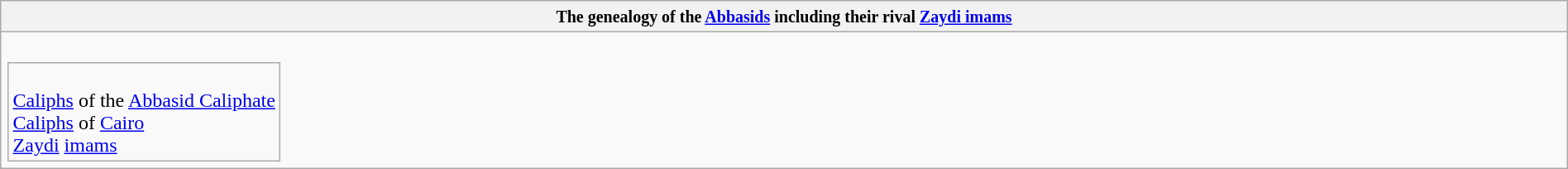<table class="wikitable collapsible collapsed" border="1" style="width:100%; text-align:center;">
<tr>
<th><small>The genealogy of the <a href='#'>Abbasids</a> including their rival <a href='#'>Zaydi imams</a> </small></th>
</tr>
<tr>
<td><br><table - style="vertical-align:top">
<tr>
<td colspan=100% style="text-align:left"><br> <a href='#'>Caliphs</a> of the <a href='#'>Abbasid Caliphate</a><br>
 <a href='#'>Caliphs</a> of <a href='#'>Cairo</a><br>
 <a href='#'>Zaydi</a> <a href='#'>imams</a></td>
</tr>
</table>





































































</td>
</tr>
</table>
